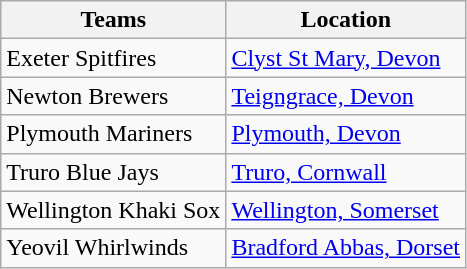<table class="wikitable sortable">
<tr>
<th>Teams</th>
<th>Location</th>
</tr>
<tr>
<td>Exeter Spitfires</td>
<td rowspan="1"><a href='#'>Clyst St Mary, Devon</a></td>
</tr>
<tr>
<td>Newton Brewers</td>
<td><a href='#'>Teigngrace, Devon</a></td>
</tr>
<tr>
<td>Plymouth Mariners</td>
<td rowspan="1"><a href='#'>Plymouth, Devon</a></td>
</tr>
<tr>
<td>Truro Blue Jays</td>
<td rowspan="1"><a href='#'>Truro, Cornwall</a></td>
</tr>
<tr>
<td rowspan="1">Wellington Khaki Sox</td>
<td rowspan="1"><a href='#'>Wellington, Somerset</a></td>
</tr>
<tr>
<td>Yeovil Whirlwinds</td>
<td><a href='#'>Bradford Abbas, Dorset</a></td>
</tr>
</table>
